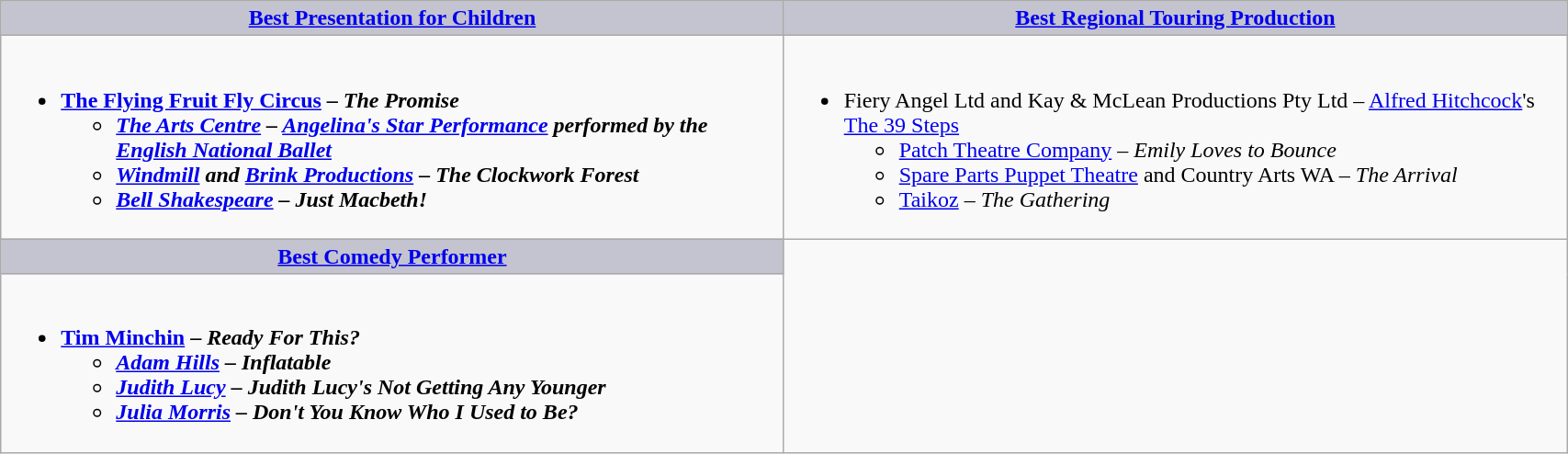<table class=wikitable width="90%" border="1" cellpadding="5" cellspacing="0" align="centre">
<tr>
<th style="background:#C4C3D0;"><a href='#'>Best Presentation for Children</a></th>
<th style="background:#C4C3D0;"><a href='#'>Best Regional Touring Production</a></th>
</tr>
<tr>
<td valign="top"><br><ul><li><strong><a href='#'>The Flying Fruit Fly Circus</a> – <em>The Promise<strong><em><ul><li><a href='#'>The Arts Centre</a> – </em><a href='#'>Angelina's Star Performance</a><em> performed by the <a href='#'>English National Ballet</a></li><li><a href='#'>Windmill</a> and <a href='#'>Brink Productions</a> – </em>The Clockwork Forest<em></li><li><a href='#'>Bell Shakespeare</a> – </em>Just Macbeth!<em></li></ul></li></ul></td>
<td valign="top"><br><ul><li></strong>Fiery Angel Ltd and Kay & McLean Productions Pty Ltd – <a href='#'>Alfred Hitchcock</a>'s </em><a href='#'>The 39 Steps</a></em></strong><ul><li><a href='#'>Patch Theatre Company</a> – <em>Emily Loves to Bounce</em></li><li><a href='#'>Spare Parts Puppet Theatre</a> and Country Arts WA – <em>The Arrival</em></li><li><a href='#'>Taikoz</a> – <em>The Gathering</em></li></ul></li></ul></td>
</tr>
<tr>
<th style="background:#C4C3D0;width:50%"><a href='#'>Best Comedy Performer</a></th>
</tr>
<tr>
<td valign="top"><br><ul><li><strong><a href='#'>Tim Minchin</a> – <em>Ready For This?<strong><em><ul><li><a href='#'>Adam Hills</a> – </em>Inflatable<em></li><li><a href='#'>Judith Lucy</a> – </em>Judith Lucy's Not Getting Any Younger<em></li><li><a href='#'>Julia Morris</a> – </em>Don't You Know Who I Used to Be?<em></li></ul></li></ul></td>
</tr>
</table>
